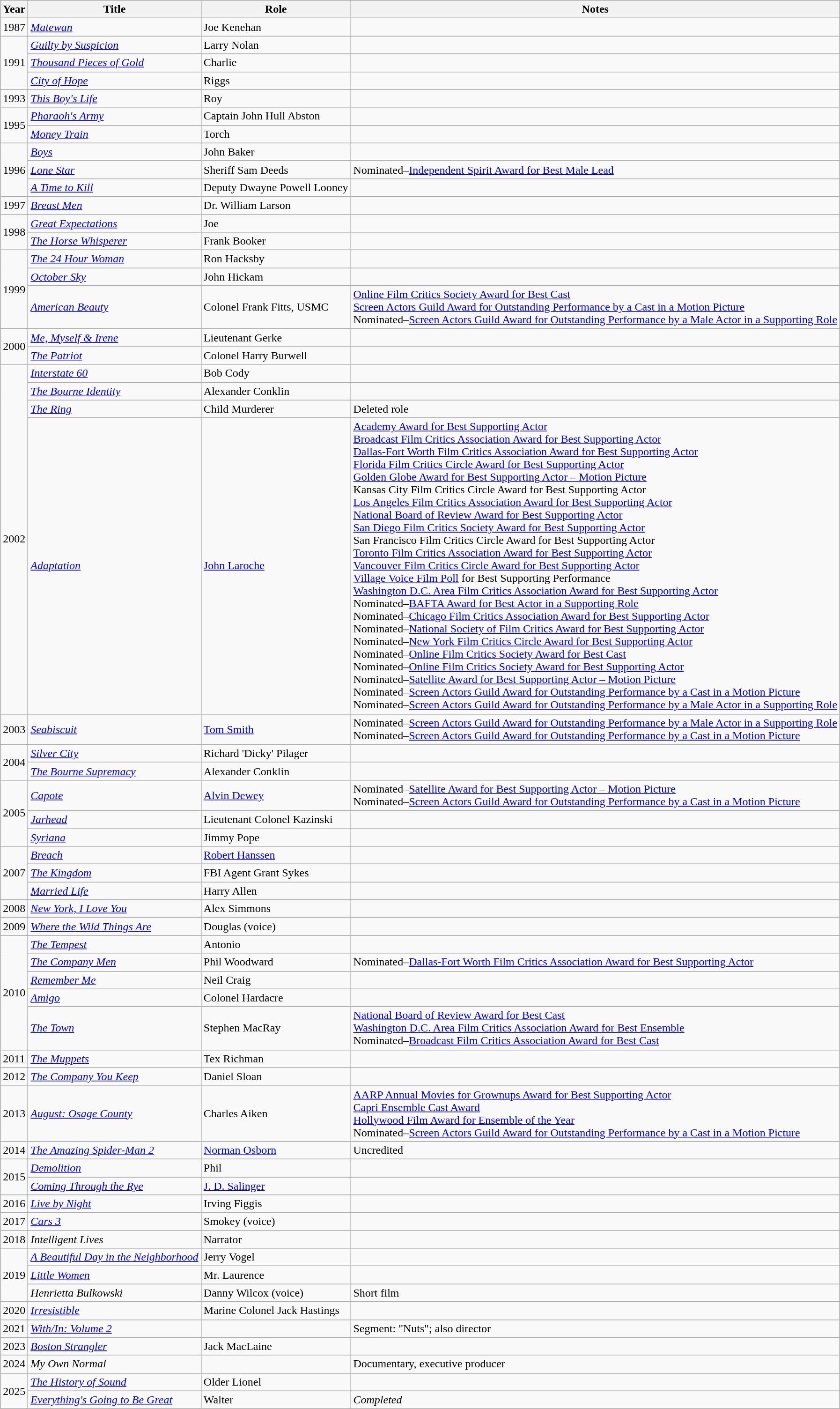<table class="wikitable sortable">
<tr>
<th>Year</th>
<th>Title</th>
<th>Role</th>
<th class="unsortable">Notes</th>
</tr>
<tr>
<td>1987</td>
<td><em><a href='#'>Matewan</a></em></td>
<td>Joe Kenehan</td>
<td></td>
</tr>
<tr>
<td rowspan="3">1991</td>
<td><em><a href='#'>Guilty by Suspicion</a></em></td>
<td>Larry Nolan</td>
<td></td>
</tr>
<tr>
<td><em><a href='#'>Thousand Pieces of Gold</a></em></td>
<td>Charlie</td>
<td></td>
</tr>
<tr>
<td><em><a href='#'>City of Hope</a></em></td>
<td>Riggs</td>
<td></td>
</tr>
<tr>
<td>1993</td>
<td><em><a href='#'>This Boy's Life</a></em></td>
<td>Roy</td>
<td></td>
</tr>
<tr>
<td rowspan="2">1995</td>
<td><em><a href='#'>Pharaoh's Army</a></em></td>
<td>Captain John Hull Abston</td>
<td></td>
</tr>
<tr>
<td><em><a href='#'>Money Train</a></em></td>
<td>Torch</td>
<td></td>
</tr>
<tr>
<td rowspan="3">1996</td>
<td><em><a href='#'>Boys</a></em></td>
<td>John Baker</td>
<td></td>
</tr>
<tr>
<td><em><a href='#'>Lone Star</a></em></td>
<td>Sheriff Sam Deeds</td>
<td>Nominated–<a href='#'>Independent Spirit Award for Best Male Lead</a></td>
</tr>
<tr>
<td><em><a href='#'>A Time to Kill</a></em></td>
<td>Deputy Dwayne Powell Looney</td>
<td></td>
</tr>
<tr>
<td>1997</td>
<td><em><a href='#'>Breast Men</a></em></td>
<td>Dr. William Larson</td>
<td></td>
</tr>
<tr>
<td rowspan="2">1998</td>
<td><em><a href='#'>Great Expectations</a></em></td>
<td>Joe</td>
<td></td>
</tr>
<tr>
<td><em><a href='#'>The Horse Whisperer</a></em></td>
<td>Frank Booker</td>
<td></td>
</tr>
<tr>
<td rowspan="3">1999</td>
<td><em><a href='#'>The 24 Hour Woman</a></em></td>
<td>Ron Hacksby</td>
<td></td>
</tr>
<tr>
<td><em><a href='#'>October Sky</a></em></td>
<td>John Hickam</td>
<td></td>
</tr>
<tr>
<td><em><a href='#'>American Beauty</a></em></td>
<td>Colonel Frank Fitts, USMC</td>
<td><a href='#'>Online Film Critics Society Award for Best Cast</a><br><a href='#'>Screen Actors Guild Award for Outstanding Performance by a Cast in a Motion Picture</a><br>Nominated–<a href='#'>Screen Actors Guild Award for Outstanding Performance by a Male Actor in a Supporting Role</a></td>
</tr>
<tr>
<td rowspan="2">2000</td>
<td><em><a href='#'>Me, Myself & Irene</a></em></td>
<td>Lieutenant Gerke</td>
<td></td>
</tr>
<tr>
<td><em><a href='#'>The Patriot</a></em></td>
<td>Colonel Harry Burwell</td>
<td></td>
</tr>
<tr>
<td rowspan="4">2002</td>
<td><em><a href='#'>Interstate 60</a></em></td>
<td>Bob Cody</td>
<td></td>
</tr>
<tr>
<td><em><a href='#'>The Bourne Identity</a></em></td>
<td>Alexander Conklin</td>
<td></td>
</tr>
<tr>
<td><em><a href='#'>The Ring</a></em></td>
<td>Child Murderer</td>
<td>Deleted role</td>
</tr>
<tr>
<td><em><a href='#'>Adaptation</a></em></td>
<td><a href='#'>John Laroche</a></td>
<td><a href='#'>Academy Award for Best Supporting Actor</a><br><a href='#'>Broadcast Film Critics Association Award for Best Supporting Actor</a><br><a href='#'>Dallas-Fort Worth Film Critics Association Award for Best Supporting Actor</a><br><a href='#'>Florida Film Critics Circle Award for Best Supporting Actor</a><br><a href='#'>Golden Globe Award for Best Supporting Actor – Motion Picture</a><br>Kansas City Film Critics Circle Award for Best Supporting Actor<br><a href='#'>Los Angeles Film Critics Association Award for Best Supporting Actor</a><br><a href='#'>National Board of Review Award for Best Supporting Actor</a><br><a href='#'>San Diego Film Critics Society Award for Best Supporting Actor</a><br>San Francisco Film Critics Circle Award for Best Supporting Actor<br><a href='#'>Toronto Film Critics Association Award for Best Supporting Actor</a><br><a href='#'>Vancouver Film Critics Circle Award for Best Supporting Actor</a><br><a href='#'>Village Voice Film Poll</a> for Best Supporting Performance<br><a href='#'>Washington D.C. Area Film Critics Association Award for Best Supporting Actor</a><br>Nominated–<a href='#'>BAFTA Award for Best Actor in a Supporting Role</a><br>Nominated–<a href='#'>Chicago Film Critics Association Award for Best Supporting Actor</a><br>Nominated–<a href='#'>National Society of Film Critics Award for Best Supporting Actor</a><br>Nominated–<a href='#'>New York Film Critics Circle Award for Best Supporting Actor</a><br>Nominated–<a href='#'>Online Film Critics Society Award for Best Cast</a><br>Nominated–<a href='#'>Online Film Critics Society Award for Best Supporting Actor</a><br>Nominated–<a href='#'>Satellite Award for Best Supporting Actor – Motion Picture</a><br>Nominated–<a href='#'>Screen Actors Guild Award for Outstanding Performance by a Cast in a Motion Picture</a><br>Nominated–<a href='#'>Screen Actors Guild Award for Outstanding Performance by a Male Actor in a Supporting Role</a></td>
</tr>
<tr>
<td>2003</td>
<td><em><a href='#'>Seabiscuit</a></em></td>
<td><a href='#'>Tom Smith</a></td>
<td>Nominated–<a href='#'>Screen Actors Guild Award for Outstanding Performance by a Male Actor in a Supporting Role</a><br>Nominated–<a href='#'>Screen Actors Guild Award for Outstanding Performance by a Cast in a Motion Picture</a></td>
</tr>
<tr>
<td rowspan="2">2004</td>
<td><em><a href='#'>Silver City</a></em></td>
<td>Richard 'Dicky' Pilager</td>
<td></td>
</tr>
<tr>
<td><em><a href='#'>The Bourne Supremacy</a></em></td>
<td>Alexander Conklin</td>
<td></td>
</tr>
<tr>
<td rowspan="3">2005</td>
<td><em><a href='#'>Capote</a></em></td>
<td><a href='#'>Alvin Dewey</a></td>
<td>Nominated–<a href='#'>Satellite Award for Best Supporting Actor – Motion Picture</a><br>Nominated–<a href='#'>Screen Actors Guild Award for Outstanding Performance by a Cast in a Motion Picture</a></td>
</tr>
<tr>
<td><em><a href='#'>Jarhead</a></em></td>
<td>Lieutenant Colonel Kazinski</td>
<td></td>
</tr>
<tr>
<td><em><a href='#'>Syriana</a></em></td>
<td>Jimmy Pope</td>
<td></td>
</tr>
<tr>
<td rowspan="3">2007</td>
<td><em><a href='#'>Breach</a></em></td>
<td><a href='#'>Robert Hanssen</a></td>
<td></td>
</tr>
<tr>
<td><em><a href='#'>The Kingdom</a></em></td>
<td>FBI Agent Grant Sykes</td>
<td></td>
</tr>
<tr>
<td><em><a href='#'>Married Life</a></em></td>
<td>Harry Allen</td>
<td></td>
</tr>
<tr>
<td>2008</td>
<td><em><a href='#'>New York, I Love You</a></em></td>
<td>Alex Simmons</td>
<td></td>
</tr>
<tr>
<td>2009</td>
<td><em><a href='#'>Where the Wild Things Are</a></em></td>
<td>Douglas (voice)</td>
<td></td>
</tr>
<tr>
<td rowspan="5">2010</td>
<td><em><a href='#'>The Tempest</a></em></td>
<td>Antonio</td>
<td></td>
</tr>
<tr>
<td><em><a href='#'>The Company Men</a></em></td>
<td>Phil Woodward</td>
<td>Nominated–<a href='#'>Dallas-Fort Worth Film Critics Association Award for Best Supporting Actor</a></td>
</tr>
<tr>
<td><em><a href='#'>Remember Me</a></em></td>
<td>Neil Craig</td>
<td></td>
</tr>
<tr>
<td><em><a href='#'>Amigo</a></em></td>
<td>Colonel Hardacre</td>
<td></td>
</tr>
<tr>
<td><em><a href='#'>The Town</a></em></td>
<td>Stephen MacRay</td>
<td><a href='#'>National Board of Review Award for Best Cast</a><br><a href='#'>Washington D.C. Area Film Critics Association Award for Best Ensemble</a><br>Nominated–<a href='#'>Broadcast Film Critics Association Award for Best Cast</a></td>
</tr>
<tr>
<td>2011</td>
<td><em><a href='#'>The Muppets</a></em></td>
<td>Tex Richman</td>
<td></td>
</tr>
<tr>
<td>2012</td>
<td><em><a href='#'>The Company You Keep</a></em></td>
<td>Daniel Sloan</td>
<td></td>
</tr>
<tr>
<td>2013</td>
<td><em><a href='#'>August: Osage County</a></em></td>
<td>Charles Aiken</td>
<td><a href='#'>AARP Annual Movies for Grownups Award for Best Supporting Actor</a><br><a href='#'>Capri Ensemble Cast Award</a><br><a href='#'>Hollywood Film Award for Ensemble of the Year</a><br>Nominated–<a href='#'>Screen Actors Guild Award for Outstanding Performance by a Cast in a Motion Picture</a></td>
</tr>
<tr>
<td>2014</td>
<td><em><a href='#'>The Amazing Spider-Man 2</a></em></td>
<td><a href='#'>Norman Osborn</a></td>
<td>Uncredited</td>
</tr>
<tr>
<td rowspan="2">2015</td>
<td><em><a href='#'>Demolition</a></em></td>
<td>Phil</td>
<td></td>
</tr>
<tr>
<td><em><a href='#'>Coming Through the Rye</a></em></td>
<td><a href='#'>J. D. Salinger</a></td>
<td></td>
</tr>
<tr>
<td>2016</td>
<td><em><a href='#'>Live by Night</a></em></td>
<td>Irving Figgis</td>
<td></td>
</tr>
<tr>
<td>2017</td>
<td><em><a href='#'>Cars 3</a></em></td>
<td>Smokey (voice)</td>
<td></td>
</tr>
<tr>
<td>2018</td>
<td><em>Intelligent Lives</em></td>
<td>Narrator</td>
<td></td>
</tr>
<tr>
<td rowspan="3">2019</td>
<td><em><a href='#'>A Beautiful Day in the Neighborhood</a></em></td>
<td>Jerry Vogel</td>
<td></td>
</tr>
<tr>
<td><em><a href='#'>Little Women</a></em></td>
<td>Mr. Laurence</td>
<td></td>
</tr>
<tr>
<td><em>Henrietta Bulkowski</em></td>
<td>Danny Wilcox (voice)</td>
<td>Short film</td>
</tr>
<tr>
<td>2020</td>
<td><em><a href='#'>Irresistible</a></em></td>
<td>Marine Colonel Jack Hastings</td>
<td></td>
</tr>
<tr>
<td>2021</td>
<td><em><a href='#'>With/In: Volume 2</a></em></td>
<td></td>
<td>Segment: "Nuts"; also director</td>
</tr>
<tr>
<td>2023</td>
<td><em><a href='#'>Boston Strangler</a></em></td>
<td>Jack MacLaine</td>
<td></td>
</tr>
<tr>
<td>2024</td>
<td><em>My Own Normal</em></td>
<td></td>
<td>Documentary, executive producer</td>
</tr>
<tr>
<td rowspan="2">2025</td>
<td><em><a href='#'>The History of Sound</a></em></td>
<td>Older Lionel</td>
<td></td>
</tr>
<tr>
<td><em><a href='#'>Everything's Going to Be Great</a></em></td>
<td>Walter</td>
<td><em>Completed</em></td>
</tr>
</table>
